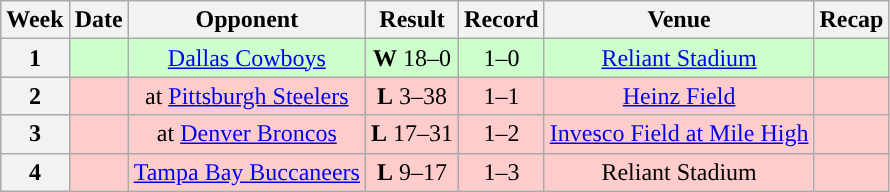<table class="wikitable" style="text-align:center">
<tr>
<th>Week</th>
<th>Date</th>
<th>Opponent</th>
<th>Result</th>
<th>Record</th>
<th>Venue</th>
<th>Recap</th>
</tr>
<tr style="background:#cfc">
<th>1</th>
<td></td>
<td><a href='#'>Dallas Cowboys</a></td>
<td><strong>W</strong> 18–0</td>
<td>1–0</td>
<td><a href='#'>Reliant Stadium</a></td>
<td></td>
</tr>
<tr style="background:#fcc">
<th>2</th>
<td></td>
<td>at <a href='#'>Pittsburgh Steelers</a></td>
<td><strong>L</strong> 3–38</td>
<td>1–1</td>
<td><a href='#'>Heinz Field</a></td>
<td></td>
</tr>
<tr style="background:#fcc">
<th>3</th>
<td></td>
<td>at <a href='#'>Denver Broncos</a></td>
<td><strong>L</strong> 17–31</td>
<td>1–2</td>
<td><a href='#'>Invesco Field at Mile High</a></td>
<td></td>
</tr>
<tr style="background:#fcc">
<th>4</th>
<td></td>
<td><a href='#'>Tampa Bay Buccaneers</a></td>
<td><strong>L</strong> 9–17</td>
<td>1–3</td>
<td>Reliant Stadium</td>
<td></td>
</tr>
</table>
